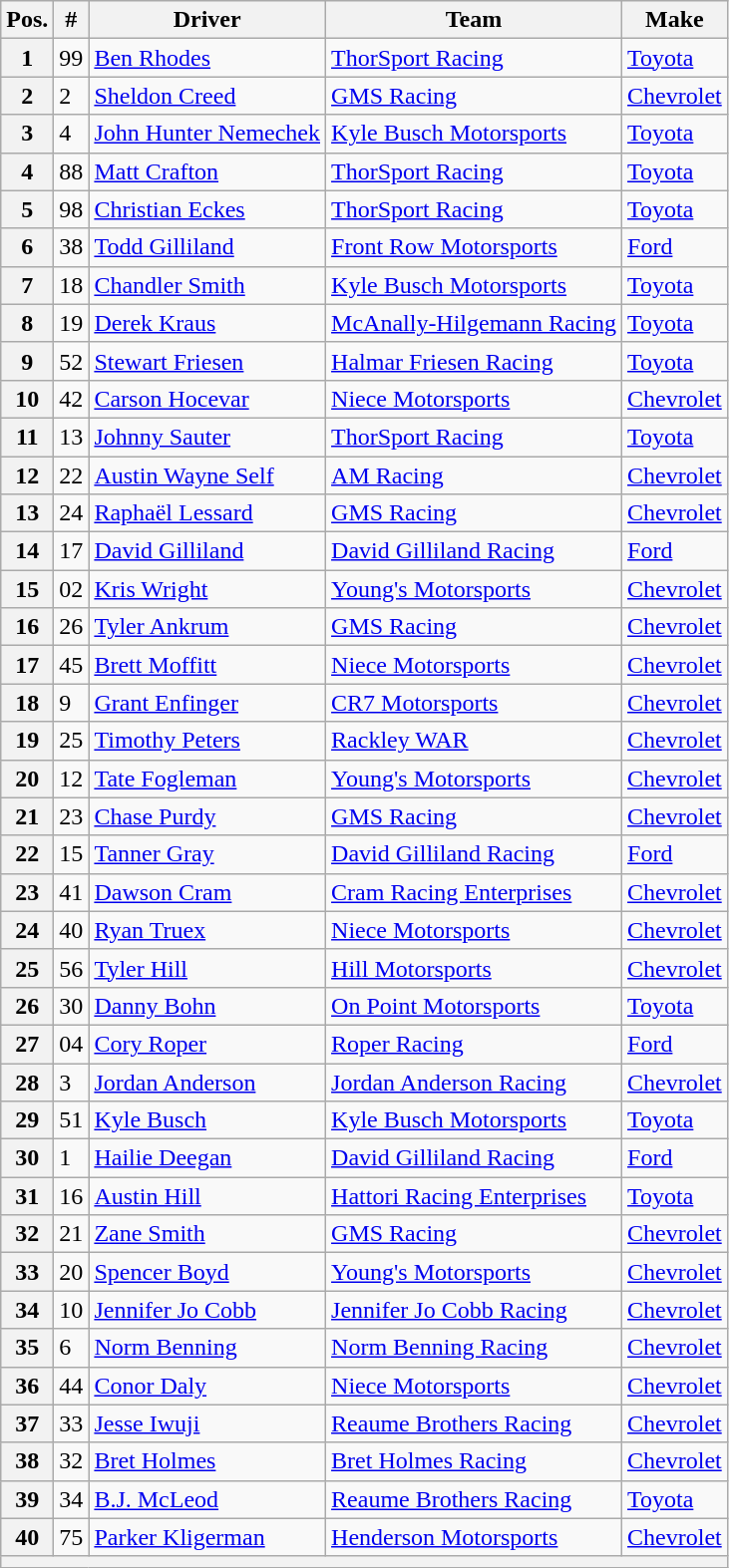<table class="wikitable">
<tr>
<th>Pos.</th>
<th>#</th>
<th>Driver</th>
<th>Team</th>
<th>Make</th>
</tr>
<tr>
<th>1</th>
<td>99</td>
<td><a href='#'>Ben Rhodes</a></td>
<td><a href='#'>ThorSport Racing</a></td>
<td><a href='#'>Toyota</a></td>
</tr>
<tr>
<th>2</th>
<td>2</td>
<td><a href='#'>Sheldon Creed</a></td>
<td><a href='#'>GMS Racing</a></td>
<td><a href='#'>Chevrolet</a></td>
</tr>
<tr>
<th>3</th>
<td>4</td>
<td><a href='#'>John Hunter Nemechek</a></td>
<td><a href='#'>Kyle Busch Motorsports</a></td>
<td><a href='#'>Toyota</a></td>
</tr>
<tr>
<th>4</th>
<td>88</td>
<td><a href='#'>Matt Crafton</a></td>
<td><a href='#'>ThorSport Racing</a></td>
<td><a href='#'>Toyota</a></td>
</tr>
<tr>
<th>5</th>
<td>98</td>
<td><a href='#'>Christian Eckes</a></td>
<td><a href='#'>ThorSport Racing</a></td>
<td><a href='#'>Toyota</a></td>
</tr>
<tr>
<th>6</th>
<td>38</td>
<td><a href='#'>Todd Gilliland</a></td>
<td><a href='#'>Front Row Motorsports</a></td>
<td><a href='#'>Ford</a></td>
</tr>
<tr>
<th>7</th>
<td>18</td>
<td><a href='#'>Chandler Smith</a></td>
<td><a href='#'>Kyle Busch Motorsports</a></td>
<td><a href='#'>Toyota</a></td>
</tr>
<tr>
<th>8</th>
<td>19</td>
<td><a href='#'>Derek Kraus</a></td>
<td><a href='#'>McAnally-Hilgemann Racing</a></td>
<td><a href='#'>Toyota</a></td>
</tr>
<tr>
<th>9</th>
<td>52</td>
<td><a href='#'>Stewart Friesen</a></td>
<td><a href='#'>Halmar Friesen Racing</a></td>
<td><a href='#'>Toyota</a></td>
</tr>
<tr>
<th>10</th>
<td>42</td>
<td><a href='#'>Carson Hocevar</a></td>
<td><a href='#'>Niece Motorsports</a></td>
<td><a href='#'>Chevrolet</a></td>
</tr>
<tr>
<th>11</th>
<td>13</td>
<td><a href='#'>Johnny Sauter</a></td>
<td><a href='#'>ThorSport Racing</a></td>
<td><a href='#'>Toyota</a></td>
</tr>
<tr>
<th>12</th>
<td>22</td>
<td><a href='#'>Austin Wayne Self</a></td>
<td><a href='#'>AM Racing</a></td>
<td><a href='#'>Chevrolet</a></td>
</tr>
<tr>
<th>13</th>
<td>24</td>
<td><a href='#'>Raphaël Lessard</a></td>
<td><a href='#'>GMS Racing</a></td>
<td><a href='#'>Chevrolet</a></td>
</tr>
<tr>
<th>14</th>
<td>17</td>
<td><a href='#'>David Gilliland</a></td>
<td><a href='#'>David Gilliland Racing</a></td>
<td><a href='#'>Ford</a></td>
</tr>
<tr>
<th>15</th>
<td>02</td>
<td><a href='#'>Kris Wright</a></td>
<td><a href='#'>Young's Motorsports</a></td>
<td><a href='#'>Chevrolet</a></td>
</tr>
<tr>
<th>16</th>
<td>26</td>
<td><a href='#'>Tyler Ankrum</a></td>
<td><a href='#'>GMS Racing</a></td>
<td><a href='#'>Chevrolet</a></td>
</tr>
<tr>
<th>17</th>
<td>45</td>
<td><a href='#'>Brett Moffitt</a></td>
<td><a href='#'>Niece Motorsports</a></td>
<td><a href='#'>Chevrolet</a></td>
</tr>
<tr>
<th>18</th>
<td>9</td>
<td><a href='#'>Grant Enfinger</a></td>
<td><a href='#'>CR7 Motorsports</a></td>
<td><a href='#'>Chevrolet</a></td>
</tr>
<tr>
<th>19</th>
<td>25</td>
<td><a href='#'>Timothy Peters</a></td>
<td><a href='#'>Rackley WAR</a></td>
<td><a href='#'>Chevrolet</a></td>
</tr>
<tr>
<th>20</th>
<td>12</td>
<td><a href='#'>Tate Fogleman</a></td>
<td><a href='#'>Young's Motorsports</a></td>
<td><a href='#'>Chevrolet</a></td>
</tr>
<tr>
<th>21</th>
<td>23</td>
<td><a href='#'>Chase Purdy</a></td>
<td><a href='#'>GMS Racing</a></td>
<td><a href='#'>Chevrolet</a></td>
</tr>
<tr>
<th>22</th>
<td>15</td>
<td><a href='#'>Tanner Gray</a></td>
<td><a href='#'>David Gilliland Racing</a></td>
<td><a href='#'>Ford</a></td>
</tr>
<tr>
<th>23</th>
<td>41</td>
<td><a href='#'>Dawson Cram</a></td>
<td><a href='#'>Cram Racing Enterprises</a></td>
<td><a href='#'>Chevrolet</a></td>
</tr>
<tr>
<th>24</th>
<td>40</td>
<td><a href='#'>Ryan Truex</a></td>
<td><a href='#'>Niece Motorsports</a></td>
<td><a href='#'>Chevrolet</a></td>
</tr>
<tr>
<th>25</th>
<td>56</td>
<td><a href='#'>Tyler Hill</a></td>
<td><a href='#'>Hill Motorsports</a></td>
<td><a href='#'>Chevrolet</a></td>
</tr>
<tr>
<th>26</th>
<td>30</td>
<td><a href='#'>Danny Bohn</a></td>
<td><a href='#'>On Point Motorsports</a></td>
<td><a href='#'>Toyota</a></td>
</tr>
<tr>
<th>27</th>
<td>04</td>
<td><a href='#'>Cory Roper</a></td>
<td><a href='#'>Roper Racing</a></td>
<td><a href='#'>Ford</a></td>
</tr>
<tr>
<th>28</th>
<td>3</td>
<td><a href='#'>Jordan Anderson</a></td>
<td><a href='#'>Jordan Anderson Racing</a></td>
<td><a href='#'>Chevrolet</a></td>
</tr>
<tr>
<th>29</th>
<td>51</td>
<td><a href='#'>Kyle Busch</a></td>
<td><a href='#'>Kyle Busch Motorsports</a></td>
<td><a href='#'>Toyota</a></td>
</tr>
<tr>
<th>30</th>
<td>1</td>
<td><a href='#'>Hailie Deegan</a></td>
<td><a href='#'>David Gilliland Racing</a></td>
<td><a href='#'>Ford</a></td>
</tr>
<tr>
<th>31</th>
<td>16</td>
<td><a href='#'>Austin Hill</a></td>
<td><a href='#'>Hattori Racing Enterprises</a></td>
<td><a href='#'>Toyota</a></td>
</tr>
<tr>
<th>32</th>
<td>21</td>
<td><a href='#'>Zane Smith</a></td>
<td><a href='#'>GMS Racing</a></td>
<td><a href='#'>Chevrolet</a></td>
</tr>
<tr>
<th>33</th>
<td>20</td>
<td><a href='#'>Spencer Boyd</a></td>
<td><a href='#'>Young's Motorsports</a></td>
<td><a href='#'>Chevrolet</a></td>
</tr>
<tr>
<th>34</th>
<td>10</td>
<td><a href='#'>Jennifer Jo Cobb</a></td>
<td><a href='#'>Jennifer Jo Cobb Racing</a></td>
<td><a href='#'>Chevrolet</a></td>
</tr>
<tr>
<th>35</th>
<td>6</td>
<td><a href='#'>Norm Benning</a></td>
<td><a href='#'>Norm Benning Racing</a></td>
<td><a href='#'>Chevrolet</a></td>
</tr>
<tr>
<th>36</th>
<td>44</td>
<td><a href='#'>Conor Daly</a></td>
<td><a href='#'>Niece Motorsports</a></td>
<td><a href='#'>Chevrolet</a></td>
</tr>
<tr>
<th>37</th>
<td>33</td>
<td><a href='#'>Jesse Iwuji</a></td>
<td><a href='#'>Reaume Brothers Racing</a></td>
<td><a href='#'>Chevrolet</a></td>
</tr>
<tr>
<th>38</th>
<td>32</td>
<td><a href='#'>Bret Holmes</a></td>
<td><a href='#'>Bret Holmes Racing</a></td>
<td><a href='#'>Chevrolet</a></td>
</tr>
<tr>
<th>39</th>
<td>34</td>
<td><a href='#'>B.J. McLeod</a></td>
<td><a href='#'>Reaume Brothers Racing</a></td>
<td><a href='#'>Toyota</a></td>
</tr>
<tr>
<th>40</th>
<td>75</td>
<td><a href='#'>Parker Kligerman</a></td>
<td><a href='#'>Henderson Motorsports</a></td>
<td><a href='#'>Chevrolet</a></td>
</tr>
<tr>
<th colspan="5"></th>
</tr>
</table>
